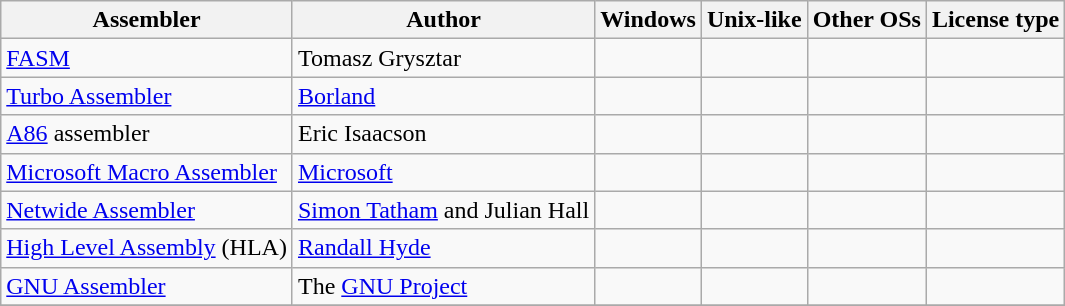<table class="wikitable sortable">
<tr>
<th>Assembler</th>
<th>Author</th>
<th>Windows</th>
<th>Unix-like</th>
<th>Other OSs</th>
<th>License type</th>
</tr>
<tr>
<td><a href='#'>FASM</a></td>
<td>Tomasz Grysztar</td>
<td></td>
<td></td>
<td></td>
<td></td>
</tr>
<tr>
<td><a href='#'>Turbo Assembler</a></td>
<td><a href='#'>Borland</a></td>
<td></td>
<td></td>
<td></td>
<td></td>
</tr>
<tr>
<td><a href='#'>A86</a> assembler</td>
<td>Eric Isaacson</td>
<td></td>
<td></td>
<td></td>
<td></td>
</tr>
<tr>
<td><a href='#'>Microsoft Macro Assembler</a></td>
<td><a href='#'>Microsoft</a></td>
<td></td>
<td></td>
<td></td>
<td></td>
</tr>
<tr>
<td><a href='#'>Netwide Assembler</a></td>
<td><a href='#'>Simon Tatham</a> and Julian Hall</td>
<td></td>
<td></td>
<td></td>
<td></td>
</tr>
<tr>
<td><a href='#'>High Level Assembly</a> (HLA)</td>
<td><a href='#'>Randall Hyde</a></td>
<td></td>
<td></td>
<td></td>
<td></td>
</tr>
<tr>
<td><a href='#'>GNU Assembler</a></td>
<td>The <a href='#'>GNU Project</a></td>
<td></td>
<td></td>
<td></td>
<td></td>
</tr>
<tr>
</tr>
</table>
